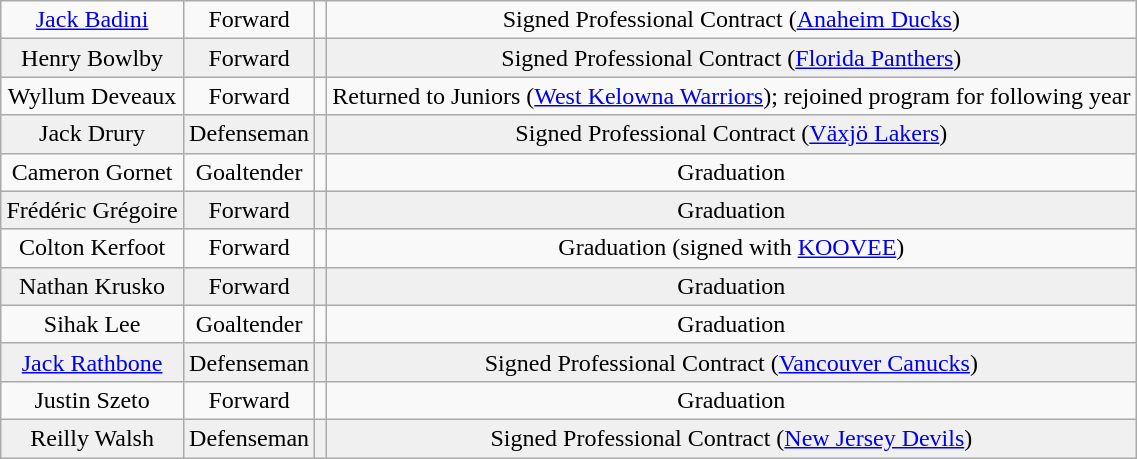<table class="wikitable" width="60%">
<tr align="center" bgcolor="">
<td><a href='#'>Jack Badini</a></td>
<td>Forward</td>
<td></td>
<td>Signed Professional Contract (<a href='#'>Anaheim Ducks</a>)</td>
</tr>
<tr align="center" bgcolor="f0f0f0">
<td>Henry Bowlby</td>
<td>Forward</td>
<td></td>
<td>Signed Professional Contract (<a href='#'>Florida Panthers</a>)</td>
</tr>
<tr align="center" bgcolor="">
<td>Wyllum Deveaux</td>
<td>Forward</td>
<td></td>
<td>Returned to Juniors (<a href='#'>West Kelowna Warriors</a>); rejoined program for following year</td>
</tr>
<tr align="center" bgcolor="f0f0f0">
<td>Jack Drury</td>
<td>Defenseman</td>
<td></td>
<td>Signed Professional Contract (<a href='#'>Växjö Lakers</a>)</td>
</tr>
<tr align="center" bgcolor="">
<td>Cameron Gornet</td>
<td>Goaltender</td>
<td></td>
<td>Graduation</td>
</tr>
<tr align="center" bgcolor="f0f0f0">
<td>Frédéric Grégoire</td>
<td>Forward</td>
<td></td>
<td>Graduation</td>
</tr>
<tr align="center" bgcolor="">
<td>Colton Kerfoot</td>
<td>Forward</td>
<td></td>
<td>Graduation (signed with <a href='#'>KOOVEE</a>)</td>
</tr>
<tr align="center" bgcolor="f0f0f0">
<td>Nathan Krusko</td>
<td>Forward</td>
<td></td>
<td>Graduation</td>
</tr>
<tr align="center" bgcolor="">
<td>Sihak Lee</td>
<td>Goaltender</td>
<td></td>
<td>Graduation</td>
</tr>
<tr align="center" bgcolor="f0f0f0">
<td><a href='#'>Jack Rathbone</a></td>
<td>Defenseman</td>
<td></td>
<td>Signed Professional Contract (<a href='#'>Vancouver Canucks</a>)</td>
</tr>
<tr align="center" bgcolor="">
<td>Justin Szeto</td>
<td>Forward</td>
<td></td>
<td>Graduation</td>
</tr>
<tr align="center" bgcolor="f0f0f0">
<td>Reilly Walsh</td>
<td>Defenseman</td>
<td></td>
<td>Signed Professional Contract (<a href='#'>New Jersey Devils</a>)</td>
</tr>
</table>
